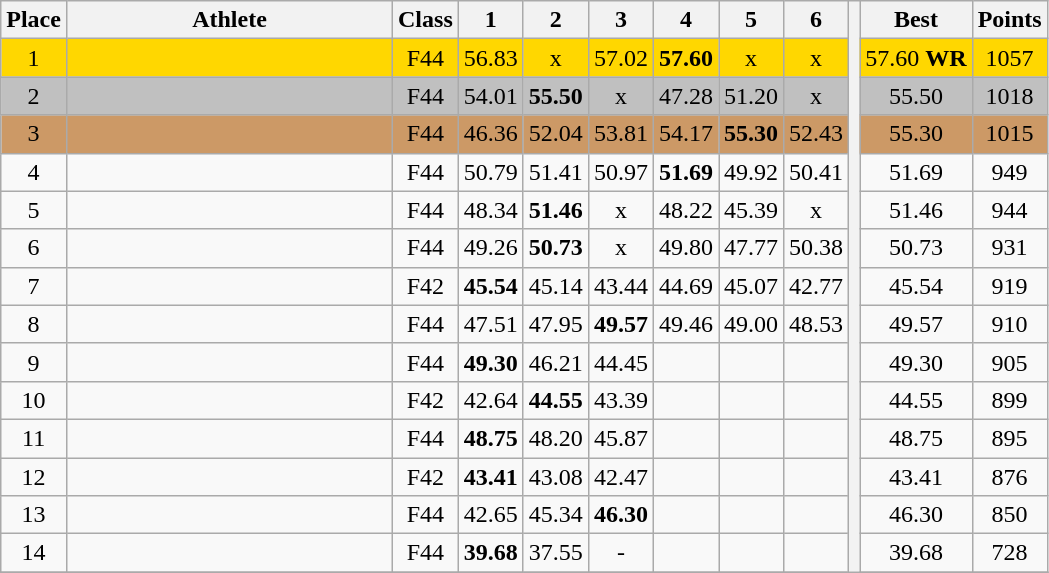<table class="wikitable" style="text-align:center">
<tr>
<th>Place</th>
<th width=210>Athlete</th>
<th>Class</th>
<th>1</th>
<th>2</th>
<th>3</th>
<th>4</th>
<th>5</th>
<th>6</th>
<th rowspan=20></th>
<th>Best</th>
<th>Points</th>
</tr>
<tr bgcolor=gold>
<td>1</td>
<td align=left></td>
<td>F44</td>
<td>56.83</td>
<td>x</td>
<td>57.02</td>
<td><strong>57.60</strong></td>
<td>x</td>
<td>x</td>
<td>57.60 <strong>WR</strong></td>
<td>1057</td>
</tr>
<tr bgcolor=silver>
<td>2</td>
<td align=left></td>
<td>F44</td>
<td>54.01</td>
<td><strong>55.50</strong></td>
<td>x</td>
<td>47.28</td>
<td>51.20</td>
<td>x</td>
<td>55.50</td>
<td>1018</td>
</tr>
<tr bgcolor=cc9966>
<td>3</td>
<td align=left></td>
<td>F44</td>
<td>46.36</td>
<td>52.04</td>
<td>53.81</td>
<td>54.17</td>
<td><strong>55.30</strong></td>
<td>52.43</td>
<td>55.30</td>
<td>1015</td>
</tr>
<tr>
<td>4</td>
<td align=left></td>
<td>F44</td>
<td>50.79</td>
<td>51.41</td>
<td>50.97</td>
<td><strong>51.69</strong></td>
<td>49.92</td>
<td>50.41</td>
<td>51.69</td>
<td>949</td>
</tr>
<tr>
<td>5</td>
<td align=left></td>
<td>F44</td>
<td>48.34</td>
<td><strong>51.46</strong></td>
<td>x</td>
<td>48.22</td>
<td>45.39</td>
<td>x</td>
<td>51.46</td>
<td>944</td>
</tr>
<tr>
<td>6</td>
<td align=left></td>
<td>F44</td>
<td>49.26</td>
<td><strong>50.73</strong></td>
<td>x</td>
<td>49.80</td>
<td>47.77</td>
<td>50.38</td>
<td>50.73</td>
<td>931</td>
</tr>
<tr>
<td>7</td>
<td align=left></td>
<td>F42</td>
<td><strong>45.54</strong></td>
<td>45.14</td>
<td>43.44</td>
<td>44.69</td>
<td>45.07</td>
<td>42.77</td>
<td>45.54</td>
<td>919</td>
</tr>
<tr>
<td>8</td>
<td align=left></td>
<td>F44</td>
<td>47.51</td>
<td>47.95</td>
<td><strong>49.57</strong></td>
<td>49.46</td>
<td>49.00</td>
<td>48.53</td>
<td>49.57</td>
<td>910</td>
</tr>
<tr>
<td>9</td>
<td align=left></td>
<td>F44</td>
<td><strong>49.30</strong></td>
<td>46.21</td>
<td>44.45</td>
<td></td>
<td></td>
<td></td>
<td>49.30</td>
<td>905</td>
</tr>
<tr>
<td>10</td>
<td align=left></td>
<td>F42</td>
<td>42.64</td>
<td><strong>44.55</strong></td>
<td>43.39</td>
<td></td>
<td></td>
<td></td>
<td>44.55</td>
<td>899</td>
</tr>
<tr>
<td>11</td>
<td align=left></td>
<td>F44</td>
<td><strong>48.75</strong></td>
<td>48.20</td>
<td>45.87</td>
<td></td>
<td></td>
<td></td>
<td>48.75</td>
<td>895</td>
</tr>
<tr>
<td>12</td>
<td align=left></td>
<td>F42</td>
<td><strong>43.41</strong></td>
<td>43.08</td>
<td>42.47</td>
<td></td>
<td></td>
<td></td>
<td>43.41</td>
<td>876</td>
</tr>
<tr>
<td>13</td>
<td align=left></td>
<td>F44</td>
<td>42.65</td>
<td>45.34</td>
<td><strong>46.30</strong></td>
<td></td>
<td></td>
<td></td>
<td>46.30</td>
<td>850</td>
</tr>
<tr>
<td>14</td>
<td align=left></td>
<td>F44</td>
<td><strong>39.68</strong></td>
<td>37.55</td>
<td>-</td>
<td></td>
<td></td>
<td></td>
<td>39.68</td>
<td>728</td>
</tr>
<tr>
</tr>
</table>
